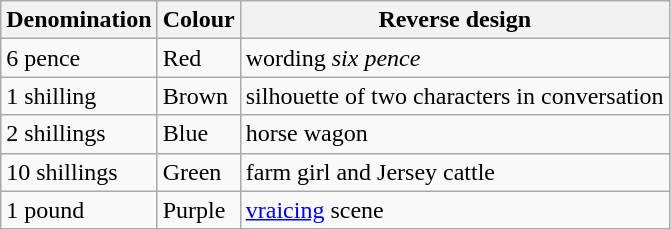<table class="wikitable">
<tr>
<th>Denomination</th>
<th>Colour</th>
<th>Reverse design</th>
</tr>
<tr>
<td>6 pence</td>
<td>Red</td>
<td>wording <em>six pence</em></td>
</tr>
<tr>
<td>1 shilling</td>
<td>Brown</td>
<td>silhouette of two characters in conversation</td>
</tr>
<tr>
<td>2 shillings</td>
<td>Blue</td>
<td>horse wagon</td>
</tr>
<tr>
<td>10 shillings</td>
<td>Green</td>
<td>farm girl and Jersey cattle</td>
</tr>
<tr>
<td>1 pound</td>
<td>Purple</td>
<td><a href='#'>vraicing</a> scene</td>
</tr>
</table>
